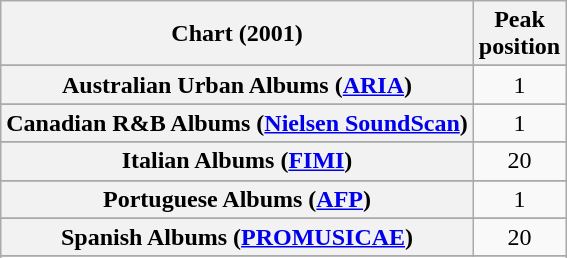<table class="wikitable sortable plainrowheaders" style="text-align:center">
<tr>
<th scope="col">Chart (2001)</th>
<th scope="col">Peak <br> position</th>
</tr>
<tr>
</tr>
<tr>
<th scope="row">Australian Urban Albums (<a href='#'>ARIA</a>)</th>
<td>1</td>
</tr>
<tr>
</tr>
<tr>
</tr>
<tr>
</tr>
<tr>
</tr>
<tr>
<th scope="row">Canadian R&B Albums (<a href='#'>Nielsen SoundScan</a>)</th>
<td style="text-align:center;">1</td>
</tr>
<tr>
</tr>
<tr>
</tr>
<tr>
</tr>
<tr>
</tr>
<tr>
</tr>
<tr>
</tr>
<tr>
<th scope="row">Italian Albums (<a href='#'>FIMI</a>)</th>
<td align="center">20</td>
</tr>
<tr>
</tr>
<tr>
</tr>
<tr>
<th scope="row">Portuguese Albums (<a href='#'>AFP</a>)</th>
<td align="center">1</td>
</tr>
<tr>
</tr>
<tr>
<th scope="row">Spanish Albums (<a href='#'>PROMUSICAE</a>)</th>
<td align="center">20</td>
</tr>
<tr>
</tr>
<tr>
</tr>
<tr>
</tr>
<tr>
</tr>
<tr>
</tr>
</table>
